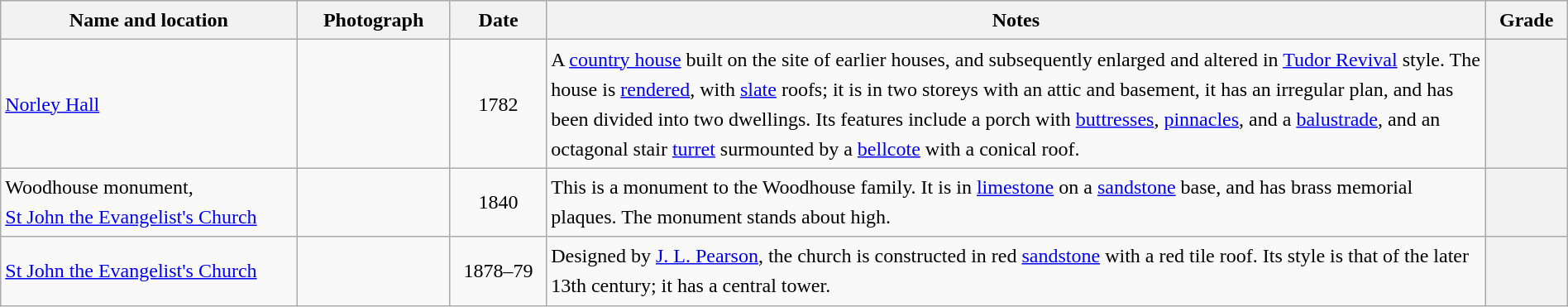<table class="wikitable sortable plainrowheaders" style="width:100%;border:0px;text-align:left;line-height:150%;">
<tr>
<th scope="col"  style="width:200px">Name and location</th>
<th scope="col"  style="width:100px" class="unsortable">Photograph</th>
<th scope="col"  style="width:60px">Date</th>
<th scope="col"  style="width:650px" class="unsortable">Notes</th>
<th scope="col"  style="width:50px">Grade</th>
</tr>
<tr>
<td><a href='#'>Norley Hall</a><br><small></small></td>
<td></td>
<td align="center">1782</td>
<td>A <a href='#'>country house</a> built on the site of earlier houses, and subsequently enlarged and altered in <a href='#'>Tudor Revival</a> style.  The house is <a href='#'>rendered</a>, with <a href='#'>slate</a> roofs; it is in two storeys with an attic and basement, it has an irregular plan, and has been divided into two dwellings.  Its features include a porch with <a href='#'>buttresses</a>, <a href='#'>pinnacles</a>, and a <a href='#'>balustrade</a>, and an octagonal stair <a href='#'>turret</a> surmounted by a <a href='#'>bellcote</a> with a conical roof.</td>
<th></th>
</tr>
<tr>
<td>Woodhouse monument,<br><a href='#'>St John the Evangelist's Church</a><br><small></small></td>
<td></td>
<td align="center">1840</td>
<td>This is a monument to the Woodhouse family.  It is in <a href='#'>limestone</a> on a <a href='#'>sandstone</a> base, and has brass memorial plaques.  The monument stands about  high.</td>
<th></th>
</tr>
<tr>
<td><a href='#'>St John the Evangelist's Church</a><br><small></small></td>
<td></td>
<td align="center">1878–79</td>
<td>Designed by <a href='#'>J. L. Pearson</a>, the church is constructed in red <a href='#'>sandstone</a> with a red tile roof.  Its style is that of the later 13th century; it has a central tower.</td>
<th></th>
</tr>
<tr>
</tr>
</table>
